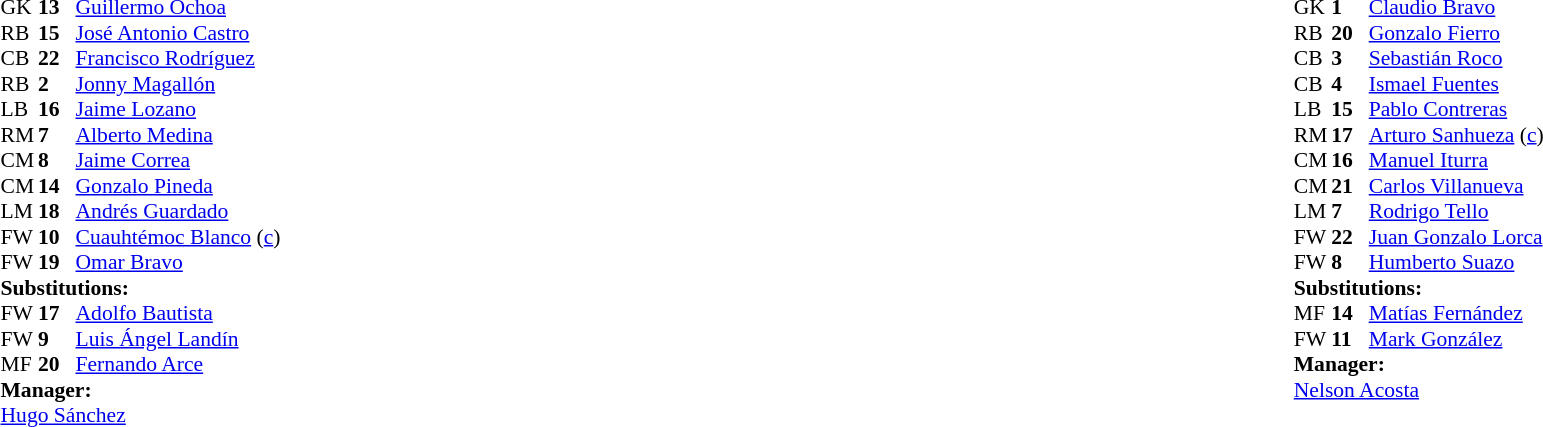<table width="100%">
<tr>
<td valign="top" width="50%"><br><table style="font-size: 90%" cellspacing="0" cellpadding="0">
<tr>
<th width=25></th>
<th width=25></th>
</tr>
<tr>
<td>GK</td>
<td><strong>13</strong></td>
<td><a href='#'>Guillermo Ochoa</a></td>
</tr>
<tr>
<td>RB</td>
<td><strong>15</strong></td>
<td><a href='#'>José Antonio Castro</a></td>
</tr>
<tr>
<td>CB</td>
<td><strong>22</strong></td>
<td><a href='#'>Francisco Rodríguez</a></td>
</tr>
<tr>
<td>RB</td>
<td><strong>2</strong></td>
<td><a href='#'>Jonny Magallón</a></td>
</tr>
<tr>
<td>LB</td>
<td><strong>16</strong></td>
<td><a href='#'>Jaime Lozano</a></td>
</tr>
<tr>
<td>RM</td>
<td><strong>7</strong></td>
<td><a href='#'>Alberto Medina</a></td>
</tr>
<tr>
<td>CM</td>
<td><strong>8</strong></td>
<td><a href='#'>Jaime Correa</a></td>
</tr>
<tr>
<td>CM</td>
<td><strong>14</strong></td>
<td><a href='#'>Gonzalo Pineda</a></td>
<td></td>
<td></td>
</tr>
<tr>
<td>LM</td>
<td><strong>18</strong></td>
<td><a href='#'>Andrés Guardado</a></td>
<td></td>
<td></td>
</tr>
<tr>
<td>FW</td>
<td><strong>10</strong></td>
<td><a href='#'>Cuauhtémoc Blanco</a> (<a href='#'>c</a>)</td>
</tr>
<tr>
<td>FW</td>
<td><strong>19</strong></td>
<td><a href='#'>Omar Bravo</a></td>
<td></td>
<td></td>
</tr>
<tr>
<td colspan=3><strong>Substitutions:</strong></td>
</tr>
<tr>
<td>FW</td>
<td><strong>17</strong></td>
<td><a href='#'>Adolfo Bautista</a></td>
<td></td>
<td></td>
</tr>
<tr>
<td>FW</td>
<td><strong>9</strong></td>
<td><a href='#'>Luis Ángel Landín</a></td>
<td></td>
<td></td>
</tr>
<tr>
<td>MF</td>
<td><strong>20</strong></td>
<td><a href='#'>Fernando Arce</a></td>
<td></td>
<td></td>
</tr>
<tr>
<td colspan=3><strong>Manager:</strong></td>
</tr>
<tr>
<td colspan="4"><a href='#'>Hugo Sánchez</a></td>
</tr>
</table>
</td>
<td valign="top"></td>
<td valign="top" width="50%"><br><table style="font-size: 90%" cellspacing="0" cellpadding="0" align="center">
<tr>
<th width=25></th>
<th width=25></th>
</tr>
<tr>
<td>GK</td>
<td><strong>1</strong></td>
<td><a href='#'>Claudio Bravo</a></td>
</tr>
<tr>
<td>RB</td>
<td><strong>20</strong></td>
<td><a href='#'>Gonzalo Fierro</a></td>
<td></td>
</tr>
<tr>
<td>CB</td>
<td><strong>3</strong></td>
<td><a href='#'>Sebastián Roco</a></td>
<td></td>
</tr>
<tr>
<td>CB</td>
<td><strong>4</strong></td>
<td><a href='#'>Ismael Fuentes</a></td>
</tr>
<tr>
<td>LB</td>
<td><strong>15</strong></td>
<td><a href='#'>Pablo Contreras</a></td>
</tr>
<tr>
<td>RM</td>
<td><strong>17</strong></td>
<td><a href='#'>Arturo Sanhueza</a> (<a href='#'>c</a>)</td>
</tr>
<tr>
<td>CM</td>
<td><strong>16</strong></td>
<td><a href='#'>Manuel Iturra</a></td>
</tr>
<tr>
<td>CM</td>
<td><strong>21</strong></td>
<td><a href='#'>Carlos Villanueva</a></td>
<td></td>
<td></td>
</tr>
<tr>
<td>LM</td>
<td><strong>7</strong></td>
<td><a href='#'>Rodrigo Tello</a></td>
</tr>
<tr>
<td>FW</td>
<td><strong>22</strong></td>
<td><a href='#'>Juan Gonzalo Lorca</a></td>
<td></td>
<td></td>
</tr>
<tr>
<td>FW</td>
<td><strong>8</strong></td>
<td><a href='#'>Humberto Suazo</a></td>
</tr>
<tr>
<td colspan=3><strong>Substitutions:</strong></td>
</tr>
<tr>
<td>MF</td>
<td><strong>14</strong></td>
<td><a href='#'>Matías Fernández</a></td>
<td></td>
<td></td>
</tr>
<tr>
<td>FW</td>
<td><strong>11</strong></td>
<td><a href='#'>Mark González</a></td>
<td></td>
<td></td>
</tr>
<tr>
<td colspan=3><strong>Manager:</strong></td>
</tr>
<tr>
<td colspan=3> <a href='#'>Nelson Acosta</a></td>
</tr>
</table>
</td>
</tr>
</table>
